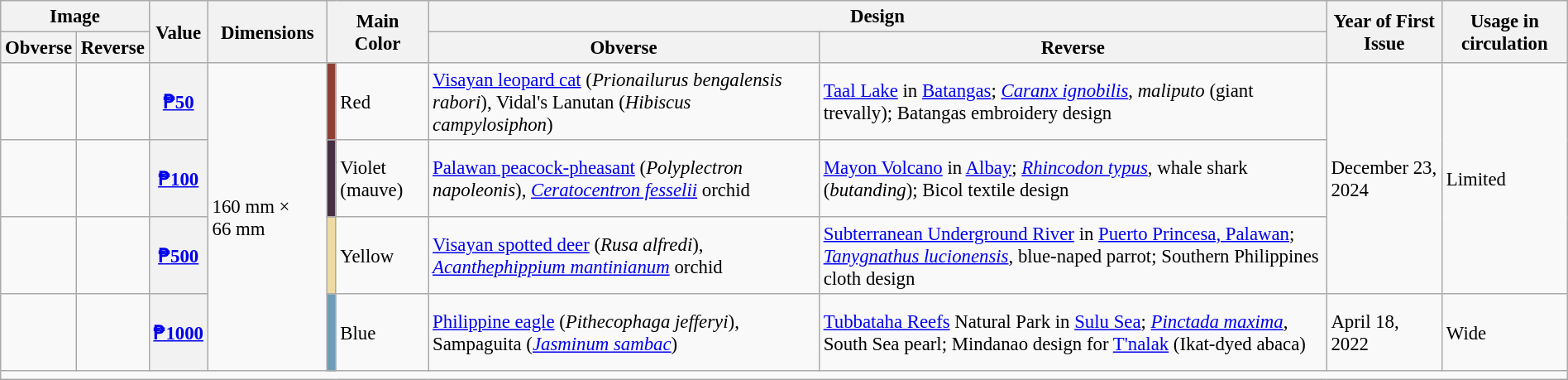<table class="wikitable" style="margin:auto; font-size:95%;">
<tr>
<th colspan="2">Image</th>
<th rowspan="2">Value</th>
<th rowspan="2">Dimensions</th>
<th colspan="2" rowspan="2">Main Color</th>
<th colspan="2">Design</th>
<th rowspan="2">Year of First Issue</th>
<th rowspan="2">Usage in circulation</th>
</tr>
<tr>
<th>Obverse</th>
<th>Reverse</th>
<th>Obverse</th>
<th>Reverse</th>
</tr>
<tr style="height:62px">
<td style="text-align=center;"></td>
<td style="text-align=center;"></td>
<th><a href='#'>₱50</a></th>
<td rowspan="4" style="text-align=center;">160 mm × 66 mm</td>
<td style="text-align=center; background:#8F4034;"></td>
<td>Red</td>
<td><a href='#'>Visayan leopard cat</a> (<em>Prionailurus bengalensis rabori</em>), Vidal's Lanutan (<em>Hibiscus campylosiphon</em>)</td>
<td><a href='#'>Taal Lake</a> in <a href='#'>Batangas</a>; <em><a href='#'>Caranx ignobilis</a></em>, <em>maliputo</em> (giant trevally); Batangas embroidery design</td>
<td rowspan="3">December 23, 2024</td>
<td rowspan="3">Limited</td>
</tr>
<tr style="height:62px">
<td style="text-align=center;"></td>
<td style="text-align=center;"></td>
<th><a href='#'>₱100</a></th>
<td style="text-align=center; background:#463041;"></td>
<td>Violet (mauve)</td>
<td><a href='#'>Palawan peacock-pheasant</a> (<em>Polyplectron napoleonis</em>), <a href='#'><em>Ceratocentron fesselii</em></a> orchid</td>
<td><a href='#'>Mayon Volcano</a> in <a href='#'>Albay</a>; <em><a href='#'>Rhincodon typus</a></em>, whale shark (<em>butanding</em>); Bicol textile design</td>
</tr>
<tr style="height:62px">
<td style="text-align=center;"></td>
<td style="text-align=center;"></td>
<th><a href='#'>₱500</a></th>
<td style="text-align=center; background:#eedba3;"></td>
<td>Yellow</td>
<td><a href='#'>Visayan spotted deer</a> (<em>Rusa alfredi</em>), <a href='#'><em>Acanthephippium mantinianum</em></a> orchid</td>
<td><a href='#'>Subterranean Underground River</a> in <a href='#'>Puerto Princesa, Palawan</a>; <em><a href='#'>Tanygnathus lucionensis</a></em>, blue-naped parrot; Southern Philippines cloth design</td>
</tr>
<tr style="height:62px">
<td style="text-align=center;"></td>
<td style="text-align=center;"></td>
<th><a href='#'>₱1000</a></th>
<td style="text-align=center; background:#6F9CB8;"></td>
<td>Blue</td>
<td><a href='#'>Philippine eagle</a> (<em>Pithecophaga jefferyi</em>), Sampaguita (<em><a href='#'>Jasminum sambac</a></em>)</td>
<td><a href='#'>Tubbataha Reefs</a> Natural Park in <a href='#'>Sulu Sea</a>; <em><a href='#'>Pinctada maxima</a></em>, South Sea pearl; Mindanao design for <a href='#'>T'nalak</a> (Ikat-dyed abaca)</td>
<td>April 18, 2022</td>
<td>Wide</td>
</tr>
<tr>
<td colspan="10"></td>
</tr>
</table>
